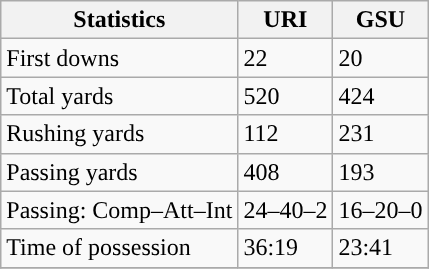<table class="wikitable" style="float: left;">
<tr>
<th>Statistics</th>
<th>URI</th>
<th>GSU</th>
</tr>
<tr>
<td>First downs</td>
<td>22</td>
<td>20</td>
</tr>
<tr>
<td>Total yards</td>
<td>520</td>
<td>424</td>
</tr>
<tr>
<td>Rushing yards</td>
<td>112</td>
<td>231</td>
</tr>
<tr>
<td>Passing yards</td>
<td>408</td>
<td>193</td>
</tr>
<tr>
<td>Passing: Comp–Att–Int</td>
<td>24–40–2</td>
<td>16–20–0</td>
</tr>
<tr>
<td>Time of possession</td>
<td>36:19</td>
<td>23:41</td>
</tr>
<tr>
</tr>
</table>
